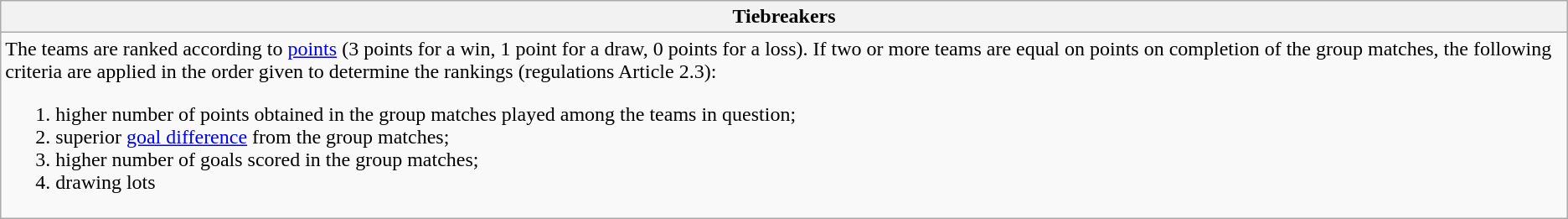<table class="wikitable collapsible collapsed">
<tr>
<th>Tiebreakers</th>
</tr>
<tr>
<td>The teams are ranked according to <a href='#'>points</a> (3 points for a win, 1 point for a draw, 0 points for a loss). If two or more teams are equal on points on completion of the group matches, the following criteria are applied in the order given to determine the rankings (regulations Article 2.3):<br><ol><li>higher number of points obtained in the group matches played among the teams in question;</li><li>superior <a href='#'>goal difference</a> from the group matches;</li><li>higher number of goals scored in the group matches;</li><li>drawing lots</li></ol></td>
</tr>
</table>
